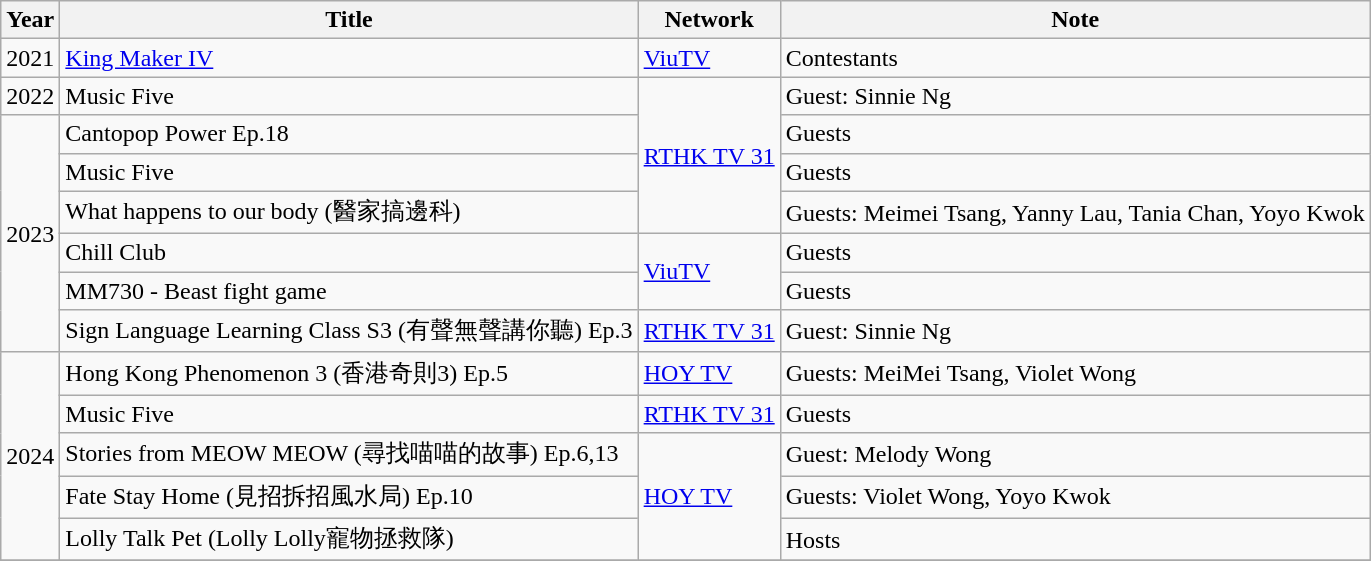<table class="wikitable plainrowheaders">
<tr>
<th scope="col">Year</th>
<th scope="col">Title</th>
<th scope="col">Network</th>
<th scope="col">Note</th>
</tr>
<tr>
<td>2021</td>
<td><a href='#'>King Maker IV</a></td>
<td><a href='#'>ViuTV</a></td>
<td>Contestants</td>
</tr>
<tr>
<td>2022</td>
<td>Music Five</td>
<td rowspan="4"><a href='#'>RTHK TV 31</a></td>
<td>Guest: Sinnie Ng </td>
</tr>
<tr>
<td rowspan="6">2023</td>
<td>Cantopop Power Ep.18</td>
<td>Guests </td>
</tr>
<tr>
<td>Music Five</td>
<td>Guests </td>
</tr>
<tr>
<td>What happens to our body (醫家搞邊科)</td>
<td>Guests: Meimei Tsang, Yanny Lau, Tania Chan, Yoyo Kwok </td>
</tr>
<tr>
<td>Chill Club</td>
<td rowspan="2"><a href='#'>ViuTV</a></td>
<td>Guests </td>
</tr>
<tr>
<td>MM730 - Beast fight game</td>
<td>Guests </td>
</tr>
<tr>
<td>Sign Language Learning Class S3 (有聲無聲講你聽) Ep.3</td>
<td><a href='#'>RTHK TV 31</a></td>
<td>Guest: Sinnie Ng </td>
</tr>
<tr>
<td rowspan="5">2024</td>
<td>Hong Kong Phenomenon 3 (香港奇則3) Ep.5</td>
<td><a href='#'>HOY TV</a></td>
<td>Guests: MeiMei Tsang, Violet Wong </td>
</tr>
<tr>
<td>Music Five</td>
<td><a href='#'>RTHK TV 31</a></td>
<td>Guests </td>
</tr>
<tr>
<td>Stories from MEOW MEOW (尋找喵喵的故事) Ep.6,13</td>
<td rowspan="3"><a href='#'>HOY TV</a></td>
<td>Guest: Melody Wong </td>
</tr>
<tr>
<td>Fate Stay Home  (見招拆招風水局) Ep.10</td>
<td>Guests: Violet Wong, Yoyo Kwok </td>
</tr>
<tr>
<td>Lolly Talk Pet  (Lolly Lolly寵物拯救隊)</td>
<td>Hosts </td>
</tr>
<tr>
</tr>
</table>
